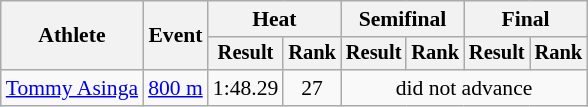<table class=wikitable style="font-size:90%">
<tr>
<th rowspan="2">Athlete</th>
<th rowspan="2">Event</th>
<th colspan="2">Heat</th>
<th colspan="2">Semifinal</th>
<th colspan="2">Final</th>
</tr>
<tr style="font-size:95%">
<th>Result</th>
<th>Rank</th>
<th>Result</th>
<th>Rank</th>
<th>Result</th>
<th>Rank</th>
</tr>
<tr align=center>
<td align=left><a href='#'>Tommy Asinga</a></td>
<td align=left><a href='#'>800 m</a></td>
<td>1:48.29</td>
<td>27</td>
<td colspan=4>did not advance</td>
</tr>
</table>
